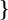<table>
<tr>
<td></td>
<td></td>
<td></td>
<td></td>
<td></td>
<td></td>
<td></td>
<td></td>
<td></td>
<td></td>
<td></td>
<td></td>
<td></td>
<td></td>
<td></td>
<td></td>
<td></td>
</tr>
<tr>
<td></td>
<td></td>
<td></td>
<td></td>
<td></td>
<td></td>
<td></td>
<td></td>
<td></td>
<td></td>
<td></td>
<td></td>
<td></td>
<td></td>
<td></td>
<td></td>
<td></td>
</tr>
<tr>
<td></td>
<td></td>
<td></td>
<td></td>
<td></td>
<td></td>
<td></td>
<td></td>
<td></td>
<td></td>
<td></td>
<td></td>
<td></td>
<td></td>
<td></td>
<td></td>
<td></td>
</tr>
<tr>
<td></td>
<td></td>
<td></td>
<td></td>
<td></td>
<td></td>
<td></td>
<td></td>
<td></td>
<td></td>
<td></td>
<td></td>
<td></td>
<td></td>
<td></td>
<td></td>
<td></td>
</tr>
<tr>
<td></td>
<td></td>
<td></td>
<td></td>
<td></td>
<td></td>
<td></td>
<td></td>
<td></td>
<td></td>
<td></td>
<td></td>
<td></td>
<td></td>
<td></td>
<td></td>
<td></td>
</tr>
<tr>
<td></td>
<td></td>
<td></td>
<td></td>
<td></td>
<td></td>
<td></td>
<td></td>
<td></td>
<td></td>
<td></td>
<td></td>
<td></td>
<td></td>
<td></td>
<td></td>
<td></td>
</tr>
<tr>
<td></td>
<td></td>
<td></td>
<td></td>
<td></td>
<td></td>
<td></td>
<td></td>
<td></td>
<td></td>
<td></td>
<td></td>
<td></td>
<td></td>
<td></td>
<td></td>
<td></td>
</tr>
<tr>
<td></td>
<td></td>
<td></td>
<td></td>
<td></td>
<td></td>
<td></td>
<td></td>
<td></td>
<td></td>
<td></td>
<td></td>
<td></td>
<td></td>
<td>}</td>
<td></td>
<td></td>
</tr>
<tr>
<td></td>
<td></td>
<td></td>
<td></td>
<td></td>
<td></td>
<td></td>
<td></td>
<td></td>
<td></td>
<td></td>
<td></td>
<td></td>
<td></td>
<td></td>
<td></td>
<td></td>
</tr>
<tr>
<td></td>
<td></td>
<td></td>
<td></td>
<td></td>
<td></td>
<td></td>
<td></td>
<td></td>
<td></td>
<td></td>
<td></td>
<td></td>
<td></td>
<td></td>
<td></td>
<td></td>
</tr>
<tr>
<td></td>
<td></td>
<td></td>
<td></td>
<td></td>
<td></td>
<td></td>
<td></td>
<td></td>
<td></td>
<td></td>
<td></td>
<td></td>
<td></td>
<td></td>
<td></td>
<td></td>
</tr>
<tr>
<td></td>
<td></td>
<td></td>
<td></td>
<td></td>
<td></td>
<td></td>
<td></td>
<td></td>
<td></td>
<td></td>
<td></td>
<td></td>
<td></td>
<td></td>
<td></td>
<td></td>
</tr>
<tr>
<td></td>
<td></td>
<td></td>
<td></td>
<td></td>
<td></td>
<td></td>
<td></td>
<td></td>
<td></td>
<td></td>
<td></td>
<td></td>
<td></td>
<td></td>
<td></td>
<td></td>
</tr>
<tr>
<td></td>
<td></td>
<td></td>
<td></td>
<td></td>
<td></td>
<td></td>
<td></td>
<td></td>
<td></td>
<td></td>
<td></td>
<td></td>
<td></td>
<td></td>
<td></td>
<td></td>
</tr>
<tr>
<td></td>
<td></td>
<td></td>
<td></td>
<td></td>
<td></td>
<td></td>
<td></td>
<td></td>
<td></td>
<td></td>
<td></td>
<td></td>
<td></td>
<td></td>
<td></td>
<td></td>
</tr>
<tr>
<td></td>
<td></td>
<td></td>
<td></td>
<td></td>
<td></td>
<td></td>
<td></td>
<td></td>
<td></td>
<td></td>
<td></td>
<td></td>
<td></td>
<td></td>
<td></td>
<td></td>
</tr>
</table>
